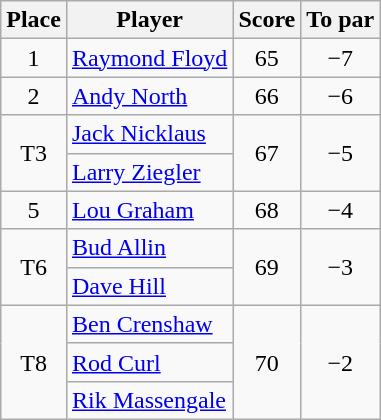<table class="wikitable">
<tr>
<th>Place</th>
<th>Player</th>
<th>Score</th>
<th>To par</th>
</tr>
<tr>
<td align="center">1</td>
<td> <a href='#'>Raymond Floyd</a></td>
<td align="center">65</td>
<td align="center">−7</td>
</tr>
<tr>
<td align="center">2</td>
<td> <a href='#'>Andy North</a></td>
<td align="center">66</td>
<td align="center">−6</td>
</tr>
<tr>
<td rowspan=2 align="center">T3</td>
<td> <a href='#'>Jack Nicklaus</a></td>
<td rowspan=2 align="center">67</td>
<td rowspan=2 align="center">−5</td>
</tr>
<tr>
<td> <a href='#'>Larry Ziegler</a></td>
</tr>
<tr>
<td align="center">5</td>
<td> <a href='#'>Lou Graham</a></td>
<td align="center">68</td>
<td align="center">−4</td>
</tr>
<tr>
<td rowspan=2 align="center">T6</td>
<td> <a href='#'>Bud Allin</a></td>
<td rowspan=2 align="center">69</td>
<td rowspan=2 align="center">−3</td>
</tr>
<tr>
<td> <a href='#'>Dave Hill</a></td>
</tr>
<tr>
<td rowspan=3 align="center">T8</td>
<td> <a href='#'>Ben Crenshaw</a></td>
<td rowspan=3 align="center">70</td>
<td rowspan=3 align="center">−2</td>
</tr>
<tr>
<td> <a href='#'>Rod Curl</a></td>
</tr>
<tr>
<td> <a href='#'>Rik Massengale</a></td>
</tr>
</table>
